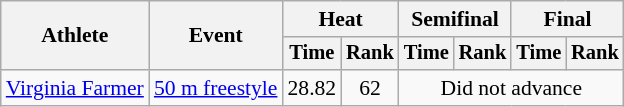<table class=wikitable style="font-size:90%">
<tr>
<th rowspan="2">Athlete</th>
<th rowspan="2">Event</th>
<th colspan="2">Heat</th>
<th colspan="2">Semifinal</th>
<th colspan="2">Final</th>
</tr>
<tr style="font-size:95%">
<th>Time</th>
<th>Rank</th>
<th>Time</th>
<th>Rank</th>
<th>Time</th>
<th>Rank</th>
</tr>
<tr align=center>
<td align=left><a href='#'>Virginia Farmer</a></td>
<td align=left><a href='#'>50 m freestyle</a></td>
<td>28.82</td>
<td>62</td>
<td colspan=4>Did not advance</td>
</tr>
</table>
